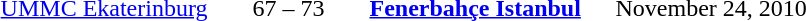<table style="text-align:center">
<tr>
<th width=160></th>
<th width=100></th>
<th width=160></th>
<th width=200></th>
</tr>
<tr>
<td align=right><a href='#'>UMMC Ekaterinburg</a> </td>
<td>67 – 73</td>
<td align=left> <strong><a href='#'>Fenerbahçe Istanbul</a></strong></td>
<td align=left>November 24, 2010 </td>
</tr>
</table>
